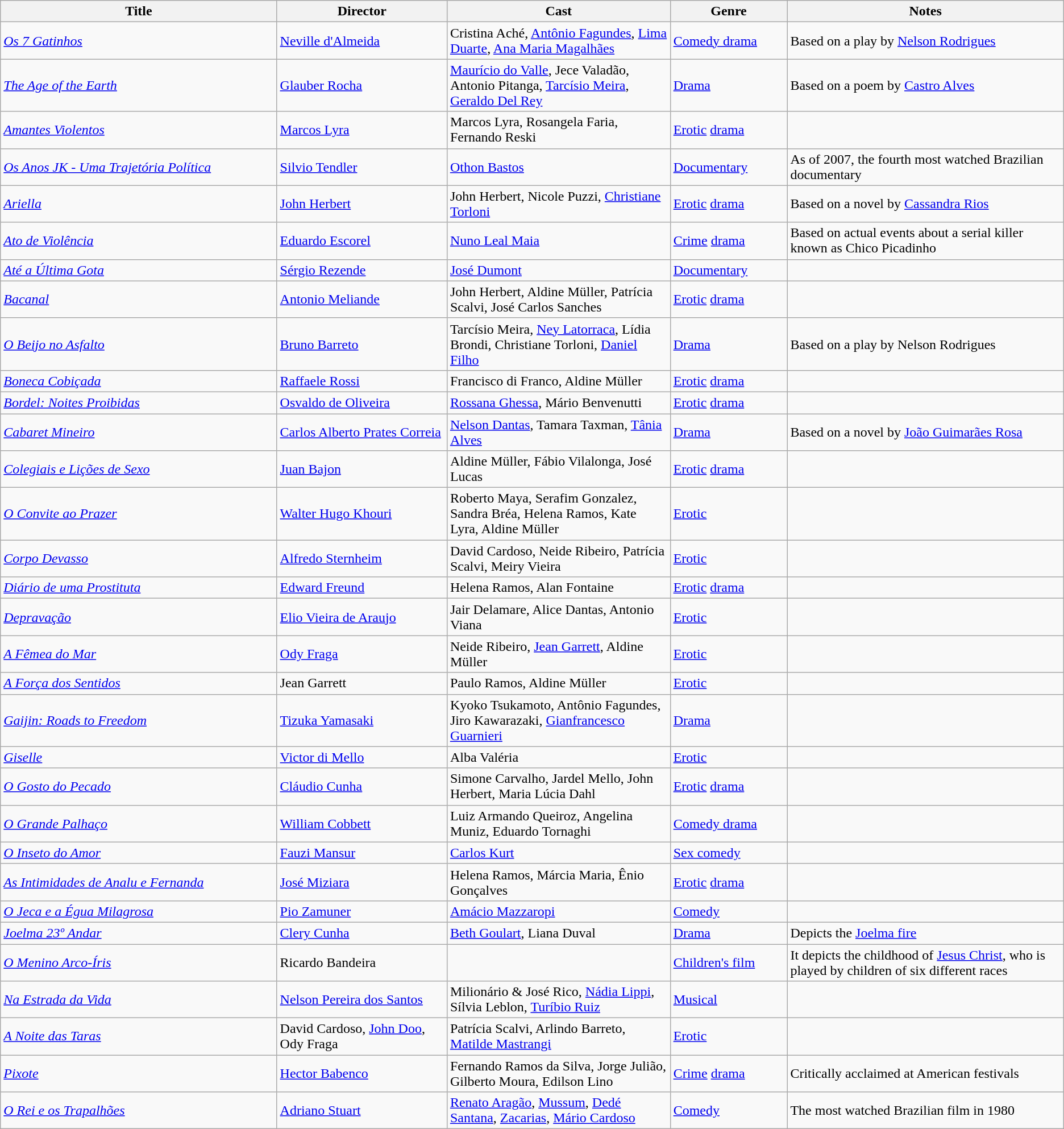<table class="wikitable">
<tr>
<th width=26%>Title</th>
<th width=16%>Director</th>
<th width=21%>Cast</th>
<th width=11%>Genre</th>
<th width=26%>Notes</th>
</tr>
<tr>
<td><em><a href='#'>Os 7 Gatinhos</a></em></td>
<td><a href='#'>Neville d'Almeida</a></td>
<td>Cristina Aché, <a href='#'>Antônio Fagundes</a>, <a href='#'>Lima Duarte</a>, <a href='#'>Ana Maria Magalhães</a></td>
<td><a href='#'>Comedy drama</a></td>
<td>Based on a play by <a href='#'>Nelson Rodrigues</a></td>
</tr>
<tr>
<td><em><a href='#'>The Age of the Earth</a></em></td>
<td><a href='#'>Glauber Rocha</a></td>
<td><a href='#'>Maurício do Valle</a>, Jece Valadão, Antonio Pitanga, <a href='#'>Tarcísio Meira</a>, <a href='#'>Geraldo Del Rey</a></td>
<td><a href='#'>Drama</a></td>
<td>Based on a poem by <a href='#'>Castro Alves</a></td>
</tr>
<tr>
<td><em><a href='#'>Amantes Violentos</a></em></td>
<td><a href='#'>Marcos Lyra</a></td>
<td>Marcos Lyra, Rosangela Faria, Fernando Reski</td>
<td><a href='#'>Erotic</a> <a href='#'>drama</a></td>
<td></td>
</tr>
<tr>
<td><em><a href='#'>Os Anos JK - Uma Trajetória Política</a></em></td>
<td><a href='#'>Silvio Tendler</a></td>
<td><a href='#'>Othon Bastos</a></td>
<td><a href='#'>Documentary</a></td>
<td>As of 2007, the fourth most watched Brazilian documentary</td>
</tr>
<tr>
<td><em><a href='#'>Ariella</a></em></td>
<td><a href='#'>John Herbert</a></td>
<td>John Herbert, Nicole Puzzi, <a href='#'>Christiane Torloni</a></td>
<td><a href='#'>Erotic</a> <a href='#'>drama</a></td>
<td>Based on a novel by <a href='#'>Cassandra Rios</a></td>
</tr>
<tr>
<td><em><a href='#'>Ato de Violência</a></em></td>
<td><a href='#'>Eduardo Escorel</a></td>
<td><a href='#'>Nuno Leal Maia</a></td>
<td><a href='#'>Crime</a> <a href='#'>drama</a></td>
<td>Based on actual events about a serial killer known as Chico Picadinho</td>
</tr>
<tr>
<td><em><a href='#'>Até a Última Gota</a></em></td>
<td><a href='#'>Sérgio Rezende</a></td>
<td><a href='#'>José Dumont</a></td>
<td><a href='#'>Documentary</a></td>
<td></td>
</tr>
<tr>
<td><em><a href='#'>Bacanal</a></em></td>
<td><a href='#'>Antonio Meliande</a></td>
<td>John Herbert, Aldine Müller, Patrícia Scalvi, José Carlos Sanches</td>
<td><a href='#'>Erotic</a> <a href='#'>drama</a></td>
<td></td>
</tr>
<tr>
<td><em><a href='#'>O Beijo no Asfalto</a></em></td>
<td><a href='#'>Bruno Barreto</a></td>
<td>Tarcísio Meira, <a href='#'>Ney Latorraca</a>, Lídia Brondi, Christiane Torloni, <a href='#'>Daniel Filho</a></td>
<td><a href='#'>Drama</a></td>
<td>Based on a play by Nelson Rodrigues</td>
</tr>
<tr>
<td><em><a href='#'>Boneca Cobiçada</a></em></td>
<td><a href='#'>Raffaele Rossi</a></td>
<td>Francisco di Franco, Aldine Müller</td>
<td><a href='#'>Erotic</a> <a href='#'>drama</a></td>
<td></td>
</tr>
<tr>
<td><em><a href='#'>Bordel: Noites Proibidas</a></em></td>
<td><a href='#'>Osvaldo de Oliveira</a></td>
<td><a href='#'>Rossana Ghessa</a>, Mário Benvenutti</td>
<td><a href='#'>Erotic</a> <a href='#'>drama</a></td>
<td></td>
</tr>
<tr>
<td><em><a href='#'>Cabaret Mineiro</a></em></td>
<td><a href='#'>Carlos Alberto Prates Correia</a></td>
<td><a href='#'>Nelson Dantas</a>, Tamara Taxman, <a href='#'>Tânia Alves</a></td>
<td><a href='#'>Drama</a></td>
<td>Based on a novel by <a href='#'>João Guimarães Rosa</a></td>
</tr>
<tr>
<td><em><a href='#'>Colegiais e Lições de Sexo</a></em></td>
<td><a href='#'>Juan Bajon</a></td>
<td>Aldine Müller, Fábio Vilalonga, José Lucas</td>
<td><a href='#'>Erotic</a> <a href='#'>drama</a></td>
<td></td>
</tr>
<tr>
<td><em><a href='#'>O Convite ao Prazer</a></em></td>
<td><a href='#'>Walter Hugo Khouri</a></td>
<td>Roberto Maya, Serafim Gonzalez, Sandra Bréa, Helena Ramos, Kate Lyra, Aldine Müller</td>
<td><a href='#'>Erotic</a></td>
<td></td>
</tr>
<tr>
<td><em><a href='#'>Corpo Devasso</a></em></td>
<td><a href='#'>Alfredo Sternheim</a></td>
<td>David Cardoso, Neide Ribeiro, Patrícia Scalvi, Meiry Vieira</td>
<td><a href='#'>Erotic</a></td>
<td></td>
</tr>
<tr>
<td><em><a href='#'>Diário de uma Prostituta</a></em></td>
<td><a href='#'>Edward Freund</a></td>
<td>Helena Ramos, Alan Fontaine</td>
<td><a href='#'>Erotic</a> <a href='#'>drama</a></td>
<td></td>
</tr>
<tr>
<td><em><a href='#'>Depravação</a></em></td>
<td><a href='#'>Elio Vieira de Araujo</a></td>
<td>Jair Delamare, Alice Dantas, Antonio Viana</td>
<td><a href='#'>Erotic</a></td>
<td></td>
</tr>
<tr>
<td><em><a href='#'>A Fêmea do Mar</a></em></td>
<td><a href='#'>Ody Fraga</a></td>
<td>Neide Ribeiro, <a href='#'>Jean Garrett</a>, Aldine Müller</td>
<td><a href='#'>Erotic</a></td>
<td></td>
</tr>
<tr>
<td><em><a href='#'>A Força dos Sentidos</a></em></td>
<td>Jean Garrett</td>
<td>Paulo Ramos, Aldine Müller</td>
<td><a href='#'>Erotic</a></td>
<td></td>
</tr>
<tr>
<td><em><a href='#'>Gaijin: Roads to Freedom</a></em></td>
<td><a href='#'>Tizuka Yamasaki</a></td>
<td>Kyoko Tsukamoto, Antônio Fagundes, Jiro Kawarazaki, <a href='#'>Gianfrancesco Guarnieri</a></td>
<td><a href='#'>Drama</a></td>
<td></td>
</tr>
<tr>
<td><em><a href='#'>Giselle</a></em></td>
<td><a href='#'>Victor di Mello</a></td>
<td>Alba Valéria</td>
<td><a href='#'>Erotic</a></td>
<td></td>
</tr>
<tr>
<td><em><a href='#'>O Gosto do Pecado</a></em></td>
<td><a href='#'>Cláudio Cunha</a></td>
<td>Simone Carvalho, Jardel Mello, John Herbert, Maria Lúcia Dahl</td>
<td><a href='#'>Erotic</a> <a href='#'>drama</a></td>
<td></td>
</tr>
<tr>
<td><em><a href='#'>O Grande Palhaço</a></em></td>
<td><a href='#'>William Cobbett</a></td>
<td>Luiz Armando Queiroz, Angelina Muniz, Eduardo Tornaghi</td>
<td><a href='#'>Comedy drama</a></td>
<td></td>
</tr>
<tr>
<td><em><a href='#'>O Inseto do Amor</a></em></td>
<td><a href='#'>Fauzi Mansur</a></td>
<td><a href='#'>Carlos Kurt</a></td>
<td><a href='#'>Sex comedy</a></td>
<td></td>
</tr>
<tr>
<td><em><a href='#'>As Intimidades de Analu e Fernanda</a></em></td>
<td><a href='#'>José Miziara</a></td>
<td>Helena Ramos, Márcia Maria, Ênio Gonçalves</td>
<td><a href='#'>Erotic</a> <a href='#'>drama</a></td>
<td></td>
</tr>
<tr>
<td><em><a href='#'>O Jeca e a Égua Milagrosa</a></em></td>
<td><a href='#'>Pio Zamuner</a></td>
<td><a href='#'>Amácio Mazzaropi</a></td>
<td><a href='#'>Comedy</a></td>
<td></td>
</tr>
<tr>
<td><em><a href='#'>Joelma 23º Andar</a></em></td>
<td><a href='#'>Clery Cunha</a></td>
<td><a href='#'>Beth Goulart</a>, Liana Duval</td>
<td><a href='#'>Drama</a></td>
<td>Depicts the <a href='#'>Joelma fire</a></td>
</tr>
<tr>
<td><em><a href='#'>O Menino Arco-Íris</a></em></td>
<td>Ricardo Bandeira</td>
<td></td>
<td><a href='#'>Children's film</a></td>
<td>It depicts the childhood of <a href='#'>Jesus Christ</a>, who is played by children of six different races</td>
</tr>
<tr>
<td><em><a href='#'>Na Estrada da Vida</a></em></td>
<td><a href='#'>Nelson Pereira dos Santos</a></td>
<td>Milionário & José Rico, <a href='#'>Nádia Lippi</a>, Sílvia Leblon, <a href='#'>Turíbio Ruiz</a></td>
<td><a href='#'>Musical</a></td>
<td></td>
</tr>
<tr>
<td><em><a href='#'>A Noite das Taras</a></em></td>
<td>David Cardoso, <a href='#'>John Doo</a>, Ody Fraga</td>
<td>Patrícia Scalvi, Arlindo Barreto, <a href='#'>Matilde Mastrangi</a></td>
<td><a href='#'>Erotic</a></td>
<td></td>
</tr>
<tr>
<td><em><a href='#'>Pixote</a></em></td>
<td><a href='#'>Hector Babenco</a></td>
<td>Fernando Ramos da Silva, Jorge Julião, Gilberto Moura, Edilson Lino</td>
<td><a href='#'>Crime</a> <a href='#'>drama</a></td>
<td>Critically acclaimed at American festivals</td>
</tr>
<tr>
<td><em><a href='#'>O Rei e os Trapalhões</a></em></td>
<td><a href='#'>Adriano Stuart</a></td>
<td><a href='#'>Renato Aragão</a>, <a href='#'>Mussum</a>, <a href='#'>Dedé Santana</a>, <a href='#'>Zacarias</a>, <a href='#'>Mário Cardoso</a></td>
<td><a href='#'>Comedy</a></td>
<td>The most watched Brazilian film in 1980</td>
</tr>
</table>
